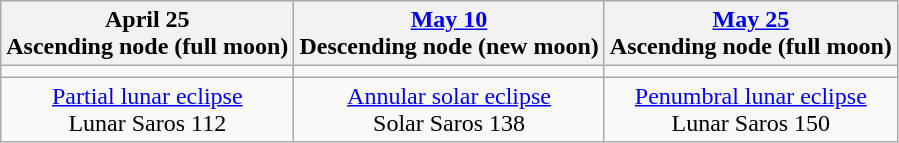<table class="wikitable">
<tr>
<th>April 25<br>Ascending node (full moon)<br></th>
<th><a href='#'>May 10</a><br>Descending node (new moon)<br></th>
<th><a href='#'>May 25</a><br>Ascending node (full moon)<br></th>
</tr>
<tr>
<td></td>
<td></td>
<td></td>
</tr>
<tr align=center>
<td><a href='#'>Partial lunar eclipse</a><br>Lunar Saros 112</td>
<td><a href='#'>Annular solar eclipse</a><br>Solar Saros 138</td>
<td><a href='#'>Penumbral lunar eclipse</a><br>Lunar Saros 150</td>
</tr>
</table>
